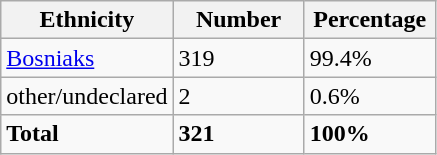<table class="wikitable">
<tr>
<th width="100px">Ethnicity</th>
<th width="80px">Number</th>
<th width="80px">Percentage</th>
</tr>
<tr>
<td><a href='#'>Bosniaks</a></td>
<td>319</td>
<td>99.4%</td>
</tr>
<tr>
<td>other/undeclared</td>
<td>2</td>
<td>0.6%</td>
</tr>
<tr>
<td><strong>Total</strong></td>
<td><strong>321</strong></td>
<td><strong>100%</strong></td>
</tr>
</table>
